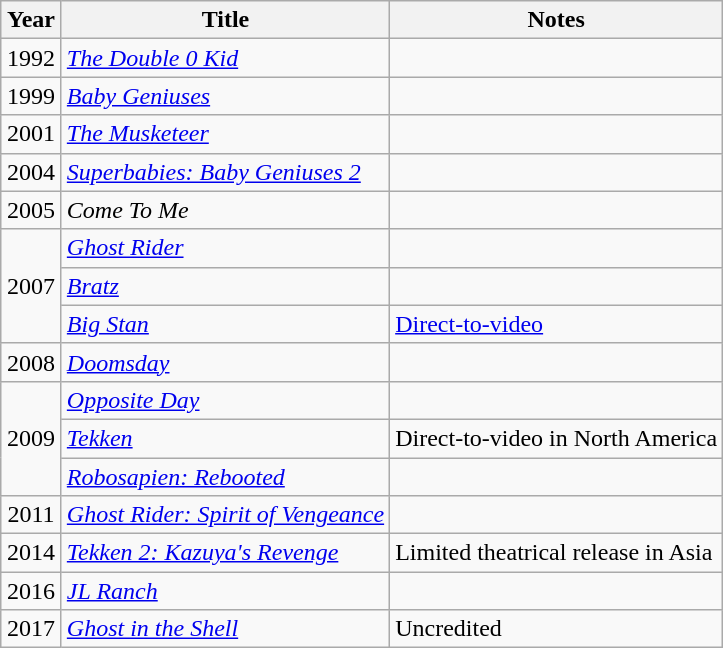<table class="wikitable">
<tr>
<th rowspan="1" width="33">Year</th>
<th rowspan="1">Title</th>
<th rowspan="1">Notes</th>
</tr>
<tr align="center">
<td align="center" rowspan="1">1992</td>
<td align="left"><em><a href='#'>The Double 0 Kid</a></em></td>
<td align="left"></td>
</tr>
<tr align="center">
<td align="center" rowspan="1">1999</td>
<td align="left"><em><a href='#'>Baby Geniuses</a></em></td>
<td align="left"></td>
</tr>
<tr align="center">
<td align="center" rowspan="1">2001</td>
<td align="left"><em><a href='#'>The Musketeer</a></em></td>
<td align="left"></td>
</tr>
<tr align="center">
<td align="center" rowspan="1">2004</td>
<td align="left"><em><a href='#'>Superbabies: Baby Geniuses 2</a></em></td>
<td align="left"></td>
</tr>
<tr align="center">
<td align="center" rowspan="1">2005</td>
<td align="left"><em>Come To Me</em></td>
<td align="left"></td>
</tr>
<tr align="center">
<td align="center" rowspan="3">2007</td>
<td align="left"><em><a href='#'>Ghost Rider</a></em></td>
<td align="left"></td>
</tr>
<tr align="center">
<td align="left"><em><a href='#'>Bratz</a></em></td>
<td align="left"></td>
</tr>
<tr align="center">
<td align="left"><em><a href='#'>Big Stan</a></em></td>
<td align="left"><a href='#'>Direct-to-video</a></td>
</tr>
<tr align="center">
<td align="center" rowspan="1">2008</td>
<td align="left"><em><a href='#'>Doomsday</a></em></td>
<td align="left"></td>
</tr>
<tr align="center">
<td align="center" rowspan="3">2009</td>
<td align="left"><em><a href='#'>Opposite Day</a></em></td>
<td align="left"></td>
</tr>
<tr align="center">
<td align="left"><em><a href='#'>Tekken</a></em></td>
<td align="left">Direct-to-video in North America</td>
</tr>
<tr align="center">
<td align="left"><em><a href='#'>Robosapien: Rebooted</a></em></td>
<td align="left"></td>
</tr>
<tr align="center">
<td align="center" rowspan="1">2011</td>
<td align="left"><em><a href='#'>Ghost Rider: Spirit of Vengeance</a></em></td>
<td align="left"></td>
</tr>
<tr align="center">
<td align="center" rowspan="1">2014</td>
<td align="left"><em><a href='#'>Tekken 2: Kazuya's Revenge</a></em></td>
<td align="left">Limited theatrical release in Asia</td>
</tr>
<tr align="center">
<td align="center" rowspan="1">2016</td>
<td align="left"><em><a href='#'>JL Ranch</a></em></td>
<td align="left"></td>
</tr>
<tr align="center">
<td align="center" rowspan="1">2017</td>
<td align="left"><em><a href='#'>Ghost in the Shell</a></em></td>
<td align="left">Uncredited</td>
</tr>
</table>
